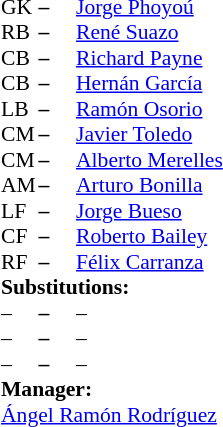<table style = "font-size: 90%" cellspacing = "0" cellpadding = "0">
<tr>
<td colspan = 4></td>
</tr>
<tr>
<th width = "25"></th>
<th width = "25"></th>
</tr>
<tr>
<td>GK</td>
<td><strong>–</strong></td>
<td> <a href='#'>Jorge Phoyoú</a></td>
</tr>
<tr>
<td>RB</td>
<td><strong>–</strong></td>
<td> <a href='#'>René Suazo</a></td>
</tr>
<tr>
<td>CB</td>
<td><strong>–</strong></td>
<td> <a href='#'>Richard Payne</a></td>
</tr>
<tr>
<td>CB</td>
<td><strong>–</strong></td>
<td> <a href='#'>Hernán García</a></td>
</tr>
<tr>
<td>LB</td>
<td><strong>–</strong></td>
<td> <a href='#'>Ramón Osorio</a></td>
</tr>
<tr>
<td>CM</td>
<td><strong>–</strong></td>
<td> <a href='#'>Javier Toledo</a></td>
</tr>
<tr>
<td>CM</td>
<td><strong>–</strong></td>
<td> <a href='#'>Alberto Merelles</a></td>
</tr>
<tr>
<td>AM</td>
<td><strong>–</strong></td>
<td> <a href='#'>Arturo Bonilla</a></td>
</tr>
<tr>
<td>LF</td>
<td><strong>–</strong></td>
<td> <a href='#'>Jorge Bueso</a></td>
</tr>
<tr>
<td>CF</td>
<td><strong>–</strong></td>
<td> <a href='#'>Roberto Bailey</a></td>
</tr>
<tr>
<td>RF</td>
<td><strong>–</strong></td>
<td> <a href='#'>Félix Carranza</a></td>
</tr>
<tr>
<td colspan = 3><strong>Substitutions:</strong></td>
</tr>
<tr>
<td>–</td>
<td><strong>–</strong></td>
<td> –</td>
</tr>
<tr>
<td>–</td>
<td><strong>–</strong></td>
<td> –</td>
</tr>
<tr>
<td>–</td>
<td><strong>–</strong></td>
<td> –</td>
</tr>
<tr>
<td colspan = 3><strong>Manager:</strong></td>
</tr>
<tr>
<td colspan = 3> <a href='#'>Ángel Ramón Rodríguez</a></td>
</tr>
</table>
